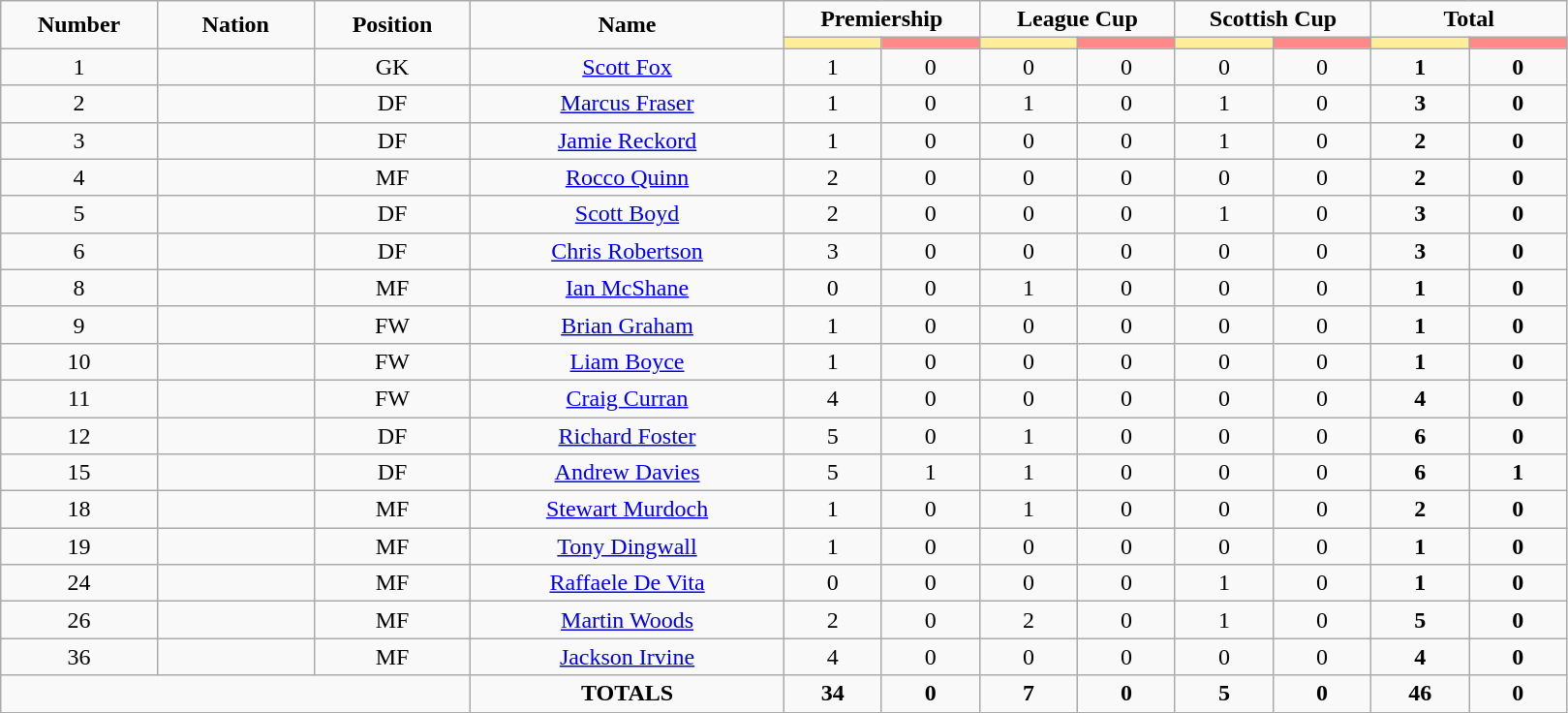<table class="wikitable" style="font-size: 100%; text-align: center;">
<tr>
<td rowspan="2" width="10%" align="center"><strong>Number</strong></td>
<td rowspan="2" width="10%" align="center"><strong>Nation</strong></td>
<td rowspan="2" width="10%" align="center"><strong>Position</strong></td>
<td rowspan="2" width="20%" align="center"><strong>Name</strong></td>
<td colspan="2" align="center"><strong>Premiership</strong></td>
<td colspan="2" align="center"><strong>League Cup</strong></td>
<td colspan="2" align="center"><strong>Scottish Cup</strong></td>
<td colspan="2" align="center"><strong>Total </strong></td>
</tr>
<tr>
<th width=60 style="background: #FFEE99"></th>
<th width=60 style="background: #FF8888"></th>
<th width=60 style="background: #FFEE99"></th>
<th width=60 style="background: #FF8888"></th>
<th width=60 style="background: #FFEE99"></th>
<th width=60 style="background: #FF8888"></th>
<th width=60 style="background: #FFEE99"></th>
<th width=60 style="background: #FF8888"></th>
</tr>
<tr>
<td>1</td>
<td></td>
<td>GK</td>
<td><a href='#'>Scott Fox</a></td>
<td>1</td>
<td>0</td>
<td>0</td>
<td>0</td>
<td>0</td>
<td>0</td>
<td><strong>1</strong></td>
<td><strong>0</strong></td>
</tr>
<tr>
<td>2</td>
<td></td>
<td>DF</td>
<td><a href='#'>Marcus Fraser</a></td>
<td>1</td>
<td>0</td>
<td>1</td>
<td>0</td>
<td>1</td>
<td>0</td>
<td><strong>3</strong></td>
<td><strong>0</strong></td>
</tr>
<tr>
<td>3</td>
<td></td>
<td>DF</td>
<td><a href='#'>Jamie Reckord</a></td>
<td>1</td>
<td>0</td>
<td>0</td>
<td>0</td>
<td>1</td>
<td>0</td>
<td><strong>2</strong></td>
<td><strong>0</strong></td>
</tr>
<tr>
<td>4</td>
<td></td>
<td>MF</td>
<td><a href='#'>Rocco Quinn</a></td>
<td>2</td>
<td>0</td>
<td>0</td>
<td>0</td>
<td>0</td>
<td>0</td>
<td><strong>2</strong></td>
<td><strong>0</strong></td>
</tr>
<tr>
<td>5</td>
<td></td>
<td>DF</td>
<td><a href='#'>Scott Boyd</a></td>
<td>2</td>
<td>0</td>
<td>0</td>
<td>0</td>
<td>1</td>
<td>0</td>
<td><strong>3</strong></td>
<td><strong>0</strong></td>
</tr>
<tr>
<td>6</td>
<td></td>
<td>DF</td>
<td><a href='#'>Chris Robertson</a></td>
<td>3</td>
<td>0</td>
<td>0</td>
<td>0</td>
<td>0</td>
<td>0</td>
<td><strong>3</strong></td>
<td><strong>0</strong></td>
</tr>
<tr>
<td>8</td>
<td></td>
<td>MF</td>
<td><a href='#'>Ian McShane</a></td>
<td>0</td>
<td>0</td>
<td>1</td>
<td>0</td>
<td>0</td>
<td>0</td>
<td><strong>1</strong></td>
<td><strong>0</strong></td>
</tr>
<tr>
<td>9</td>
<td></td>
<td>FW</td>
<td><a href='#'>Brian Graham</a></td>
<td>1</td>
<td>0</td>
<td>0</td>
<td>0</td>
<td>0</td>
<td>0</td>
<td><strong>1</strong></td>
<td><strong>0</strong></td>
</tr>
<tr>
<td>10</td>
<td></td>
<td>FW</td>
<td><a href='#'>Liam Boyce</a></td>
<td>1</td>
<td>0</td>
<td>0</td>
<td>0</td>
<td>0</td>
<td>0</td>
<td><strong>1</strong></td>
<td><strong>0</strong></td>
</tr>
<tr>
<td>11</td>
<td></td>
<td>FW</td>
<td><a href='#'>Craig Curran</a></td>
<td>4</td>
<td>0</td>
<td>0</td>
<td>0</td>
<td>0</td>
<td>0</td>
<td><strong>4</strong></td>
<td><strong>0</strong></td>
</tr>
<tr>
<td>12</td>
<td></td>
<td>DF</td>
<td><a href='#'>Richard Foster</a></td>
<td>5</td>
<td>0</td>
<td>1</td>
<td>0</td>
<td>0</td>
<td>0</td>
<td><strong>6</strong></td>
<td><strong>0</strong></td>
</tr>
<tr>
<td>15</td>
<td></td>
<td>DF</td>
<td><a href='#'>Andrew Davies</a></td>
<td>5</td>
<td>1</td>
<td>1</td>
<td>0</td>
<td>0</td>
<td>0</td>
<td><strong>6</strong></td>
<td><strong>1</strong></td>
</tr>
<tr>
<td>18</td>
<td></td>
<td>MF</td>
<td><a href='#'>Stewart Murdoch</a></td>
<td>1</td>
<td>0</td>
<td>1</td>
<td>0</td>
<td>0</td>
<td>0</td>
<td><strong>2</strong></td>
<td><strong>0</strong></td>
</tr>
<tr>
<td>19</td>
<td></td>
<td>MF</td>
<td><a href='#'>Tony Dingwall</a></td>
<td>1</td>
<td>0</td>
<td>0</td>
<td>0</td>
<td>0</td>
<td>0</td>
<td><strong>1</strong></td>
<td><strong>0</strong></td>
</tr>
<tr>
<td>24</td>
<td></td>
<td>MF</td>
<td><a href='#'>Raffaele De Vita</a></td>
<td>0</td>
<td>0</td>
<td>0</td>
<td>0</td>
<td>1</td>
<td>0</td>
<td><strong>1</strong></td>
<td><strong>0</strong></td>
</tr>
<tr>
<td>26</td>
<td></td>
<td>MF</td>
<td><a href='#'>Martin Woods</a></td>
<td>2</td>
<td>0</td>
<td>2</td>
<td>0</td>
<td>1</td>
<td>0</td>
<td><strong>5</strong></td>
<td><strong>0</strong></td>
</tr>
<tr>
<td>36</td>
<td></td>
<td>MF</td>
<td><a href='#'>Jackson Irvine</a></td>
<td>4</td>
<td>0</td>
<td>0</td>
<td>0</td>
<td>0</td>
<td>0</td>
<td><strong>4</strong></td>
<td><strong>0</strong></td>
</tr>
<tr>
<td colspan="3"></td>
<td><strong>TOTALS</strong></td>
<td><strong>34</strong></td>
<td><strong>0</strong></td>
<td><strong>7</strong></td>
<td><strong>0</strong></td>
<td><strong>5</strong></td>
<td><strong>0</strong></td>
<td><strong>46</strong></td>
<td><strong>0</strong></td>
</tr>
</table>
